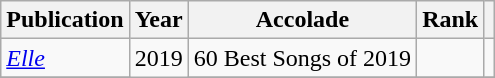<table class="sortable wikitable">
<tr>
<th>Publication</th>
<th>Year</th>
<th>Accolade</th>
<th>Rank</th>
<th class="unsortable"></th>
</tr>
<tr>
<td><em><a href='#'>Elle</a></em></td>
<td rowspan="2">2019</td>
<td>60 Best Songs of 2019</td>
<td></td>
<td></td>
</tr>
<tr>
</tr>
</table>
